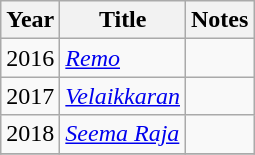<table class="wikitable">
<tr>
<th>Year</th>
<th>Title</th>
<th>Notes</th>
</tr>
<tr>
<td>2016</td>
<td><em><a href='#'>Remo</a></em></td>
<td></td>
</tr>
<tr>
<td>2017</td>
<td><em><a href='#'>Velaikkaran</a></em></td>
<td></td>
</tr>
<tr>
<td>2018</td>
<td><em><a href='#'>Seema Raja</a></em></td>
<td></td>
</tr>
<tr>
</tr>
</table>
